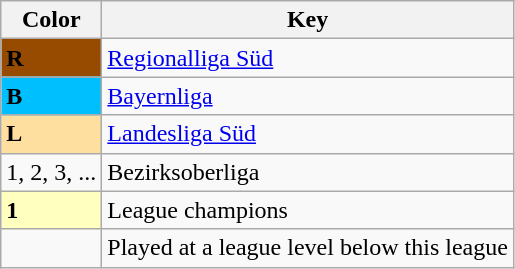<table class="wikitable" align="center">
<tr>
<th>Color</th>
<th>Key</th>
</tr>
<tr>
<td style="background:#964B00"><strong>R</strong></td>
<td><a href='#'>Regionalliga Süd</a></td>
</tr>
<tr>
<td style="background:#00BFFF"><strong>B</strong></td>
<td><a href='#'>Bayernliga</a></td>
</tr>
<tr>
<td style="background:#ffdf9f"><strong>L</strong></td>
<td><a href='#'>Landesliga Süd</a></td>
</tr>
<tr>
<td>1, 2, 3, ...</td>
<td>Bezirksoberliga</td>
</tr>
<tr>
<td style="background:#ffffbf"><strong>1</strong></td>
<td>League champions</td>
</tr>
<tr>
<td></td>
<td>Played at a league level below this league</td>
</tr>
</table>
